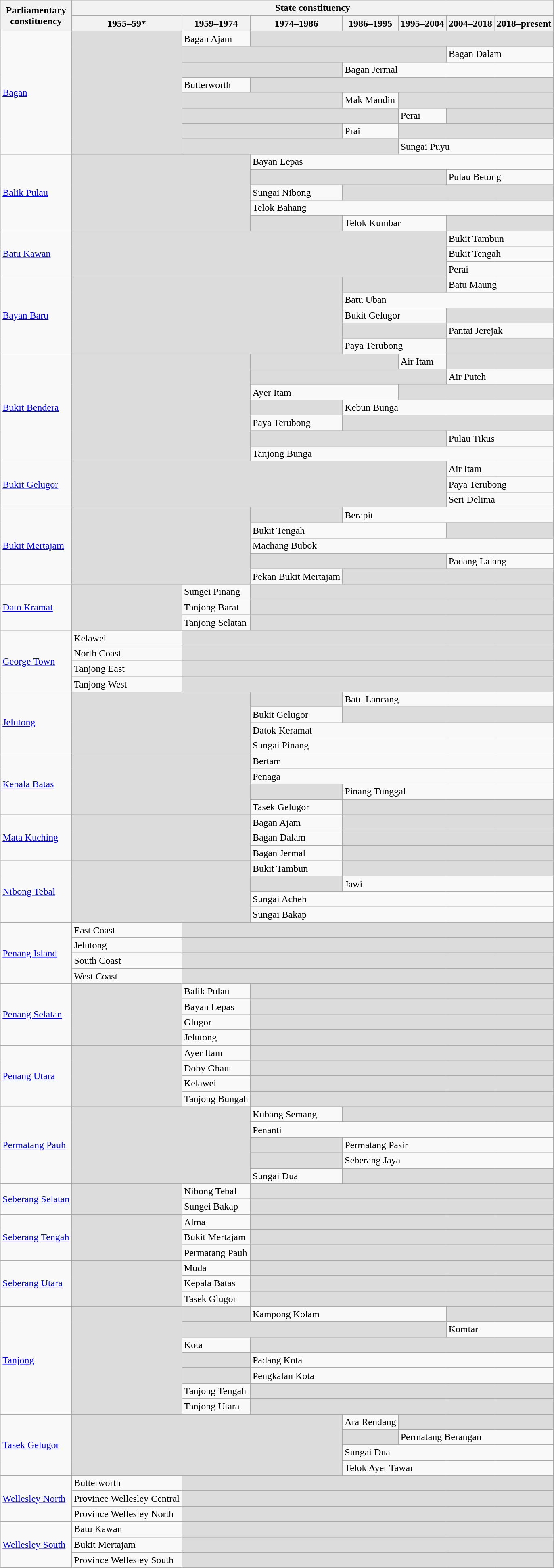<table class=wikitable>
<tr>
<th rowspan=2>Parliamentary<br>constituency</th>
<th colspan=7>State constituency</th>
</tr>
<tr>
<th>1955–59*</th>
<th>1959–1974</th>
<th>1974–1986</th>
<th>1986–1995</th>
<th>1995–2004</th>
<th>2004–2018</th>
<th>2018–present</th>
</tr>
<tr>
<td rowspan=8><a href='#'>Bagan</a></td>
<td rowspan="8" bgcolor="dcdcdc"></td>
<td>Bagan Ajam</td>
<td colspan=5 bgcolor=dcdcdc></td>
</tr>
<tr>
<td colspan=4 bgcolor=dcdcdc></td>
<td colspan=2>Bagan Dalam</td>
</tr>
<tr>
<td colspan=2 bgcolor=dcdcdc></td>
<td colspan=4>Bagan Jermal</td>
</tr>
<tr>
<td>Butterworth</td>
<td colspan=5 bgcolor=dcdcdc></td>
</tr>
<tr>
<td colspan=2 bgcolor=dcdcdc></td>
<td>Mak Mandin</td>
<td colspan=3 bgcolor=dcdcdc></td>
</tr>
<tr>
<td colspan=3 bgcolor=dcdcdc></td>
<td>Perai</td>
<td colspan=2 bgcolor=dcdcdc></td>
</tr>
<tr>
<td colspan=2 bgcolor=dcdcdc></td>
<td>Prai</td>
<td colspan=3 bgcolor=dcdcdc></td>
</tr>
<tr>
<td colspan=3 bgcolor=dcdcdc></td>
<td colspan=3>Sungai Puyu</td>
</tr>
<tr>
<td rowspan=5><a href='#'>Balik Pulau</a></td>
<td colspan="2" rowspan="5" bgcolor="dcdcdc"></td>
<td colspan=5>Bayan Lepas</td>
</tr>
<tr>
<td colspan=3 bgcolor=dcdcdc></td>
<td colspan=2>Pulau Betong</td>
</tr>
<tr>
<td>Sungai Nibong</td>
<td colspan=4 bgcolor=dcdcdc></td>
</tr>
<tr>
<td colspan=5>Telok Bahang</td>
</tr>
<tr>
<td bgcolor=dcdcdc></td>
<td colspan=2>Telok Kumbar</td>
<td colspan=2 bgcolor=dcdcdc></td>
</tr>
<tr>
<td rowspan=3><a href='#'>Batu Kawan</a></td>
<td colspan="5" rowspan="3" bgcolor="dcdcdc"></td>
<td colspan=2>Bukit Tambun</td>
</tr>
<tr>
<td colspan=2>Bukit Tengah</td>
</tr>
<tr>
<td colspan=2>Perai</td>
</tr>
<tr>
<td rowspan=5><a href='#'>Bayan Baru</a></td>
<td colspan="3" rowspan="5" bgcolor="dcdcdc"></td>
<td colspan=2 bgcolor=dcdcdc></td>
<td colspan=2>Batu Maung</td>
</tr>
<tr>
<td colspan=4>Batu Uban</td>
</tr>
<tr>
<td colspan=2>Bukit Gelugor</td>
<td colspan=2 bgcolor=dcdcdc></td>
</tr>
<tr>
<td colspan=2 bgcolor=dcdcdc></td>
<td colspan=2>Pantai Jerejak</td>
</tr>
<tr>
<td colspan=2>Paya Terubong</td>
<td colspan=2 bgcolor=dcdcdc></td>
</tr>
<tr>
<td rowspan=7><a href='#'>Bukit Bendera</a></td>
<td colspan="2" rowspan="7" bgcolor="dcdcdc"></td>
<td colspan=2 bgcolor=dcdcdc></td>
<td>Air Itam</td>
<td colspan=2 bgcolor=dcdcdc></td>
</tr>
<tr>
<td colspan=3 bgcolor=dcdcdc></td>
<td colspan=2>Air Puteh</td>
</tr>
<tr>
<td colspan=2>Ayer Itam</td>
<td colspan=3 bgcolor=dcdcdc></td>
</tr>
<tr>
<td bgcolor=dcdcdc></td>
<td colspan=4>Kebun Bunga</td>
</tr>
<tr>
<td>Paya Terubong</td>
<td colspan=4 bgcolor=dcdcdc></td>
</tr>
<tr>
<td colspan=3 bgcolor=dcdcdc></td>
<td colspan=2>Pulau Tikus</td>
</tr>
<tr>
<td colspan=5>Tanjong Bunga</td>
</tr>
<tr>
<td rowspan=3><a href='#'>Bukit Gelugor</a></td>
<td colspan="5" rowspan="3" bgcolor="dcdcdc"></td>
<td colspan=2>Air Itam</td>
</tr>
<tr>
<td colspan=2>Paya Terubong</td>
</tr>
<tr>
<td colspan=2>Seri Delima</td>
</tr>
<tr>
<td rowspan=5><a href='#'>Bukit Mertajam</a></td>
<td colspan="2" rowspan="5" bgcolor="dcdcdc"></td>
<td bgcolor=dcdcdc></td>
<td colspan=4>Berapit</td>
</tr>
<tr>
<td colspan=3>Bukit Tengah</td>
<td colspan=2 bgcolor=dcdcdc></td>
</tr>
<tr>
<td colspan=5>Machang Bubok</td>
</tr>
<tr>
<td colspan=3 bgcolor=dcdcdc></td>
<td colspan=2>Padang Lalang</td>
</tr>
<tr>
<td>Pekan Bukit Mertajam</td>
<td colspan=4 bgcolor=dcdcdc></td>
</tr>
<tr>
<td rowspan=3><a href='#'>Dato Kramat</a></td>
<td rowspan="3" bgcolor="dcdcdc"></td>
<td>Sungei Pinang</td>
<td colspan=5 bgcolor=dcdcdc></td>
</tr>
<tr>
<td>Tanjong Barat</td>
<td colspan=5 bgcolor=dcdcdc></td>
</tr>
<tr>
<td>Tanjong Selatan</td>
<td colspan=5 bgcolor=dcdcdc></td>
</tr>
<tr>
<td rowspan=4><a href='#'>George Town</a></td>
<td>Kelawei</td>
<td colspan=6 bgcolor=dcdcdc></td>
</tr>
<tr>
<td>North Coast</td>
<td colspan=6 bgcolor=dcdcdc></td>
</tr>
<tr>
<td>Tanjong East</td>
<td colspan=6 bgcolor=dcdcdc></td>
</tr>
<tr>
<td>Tanjong West</td>
<td colspan=6 bgcolor=dcdcdc></td>
</tr>
<tr>
<td rowspan=4><a href='#'>Jelutong</a></td>
<td colspan="2" rowspan="4" bgcolor="dcdcdc"></td>
<td bgcolor=dcdcdc></td>
<td colspan=4>Batu Lancang</td>
</tr>
<tr>
<td>Bukit Gelugor</td>
<td colspan=4 bgcolor=dcdcdc></td>
</tr>
<tr>
<td colspan=5>Datok Keramat</td>
</tr>
<tr>
<td colspan=5>Sungai Pinang</td>
</tr>
<tr>
<td rowspan=4><a href='#'>Kepala Batas</a></td>
<td colspan="2" rowspan="4" bgcolor="dcdcdc"></td>
<td colspan=5>Bertam</td>
</tr>
<tr>
<td colspan=5>Penaga</td>
</tr>
<tr>
<td bgcolor=dcdcdc></td>
<td colspan=4>Pinang Tunggal</td>
</tr>
<tr>
<td>Tasek Gelugor</td>
<td colspan=4 bgcolor=dcdcdc></td>
</tr>
<tr>
<td rowspan=3><a href='#'>Mata Kuching</a></td>
<td colspan="2" rowspan="3" bgcolor="dcdcdc"></td>
<td>Bagan Ajam</td>
<td colspan=4 bgcolor=dcdcdc></td>
</tr>
<tr>
<td>Bagan Dalam</td>
<td colspan=4 bgcolor=dcdcdc></td>
</tr>
<tr>
<td>Bagan Jermal</td>
<td colspan=4 bgcolor=dcdcdc></td>
</tr>
<tr>
<td rowspan=4><a href='#'>Nibong Tebal</a></td>
<td colspan="2" rowspan="4" bgcolor="dcdcdc"></td>
<td>Bukit Tambun</td>
<td colspan=4 bgcolor=dcdcdc></td>
</tr>
<tr>
<td bgcolor=dcdcdc></td>
<td colspan=4>Jawi</td>
</tr>
<tr>
<td colspan=5>Sungai Acheh</td>
</tr>
<tr>
<td colspan=5>Sungai Bakap</td>
</tr>
<tr>
<td rowspan=4><a href='#'>Penang Island</a></td>
<td>East Coast</td>
<td colspan=6 bgcolor=dcdcdc></td>
</tr>
<tr>
<td>Jelutong</td>
<td colspan=6 bgcolor=dcdcdc></td>
</tr>
<tr>
<td>South Coast</td>
<td colspan=6 bgcolor=dcdcdc></td>
</tr>
<tr>
<td>West Coast</td>
<td colspan=6 bgcolor=dcdcdc></td>
</tr>
<tr>
<td rowspan=4><a href='#'>Penang Selatan</a></td>
<td rowspan="4" bgcolor="dcdcdc"></td>
<td>Balik Pulau</td>
<td colspan=5 bgcolor=dcdcdc></td>
</tr>
<tr>
<td>Bayan Lepas</td>
<td colspan=5 bgcolor=dcdcdc></td>
</tr>
<tr>
<td>Glugor</td>
<td colspan=5 bgcolor=dcdcdc></td>
</tr>
<tr>
<td>Jelutong</td>
<td colspan=5 bgcolor=dcdcdc></td>
</tr>
<tr>
<td rowspan=4><a href='#'>Penang Utara</a></td>
<td rowspan="4" bgcolor="dcdcdc"></td>
<td>Ayer Itam</td>
<td colspan=5 bgcolor=dcdcdc></td>
</tr>
<tr>
<td>Doby Ghaut</td>
<td colspan=5 bgcolor=dcdcdc></td>
</tr>
<tr>
<td>Kelawei</td>
<td colspan=5 bgcolor=dcdcdc></td>
</tr>
<tr>
<td>Tanjong Bungah</td>
<td colspan=5 bgcolor=dcdcdc></td>
</tr>
<tr>
<td rowspan=5><a href='#'>Permatang Pauh</a></td>
<td colspan="2" rowspan="5" bgcolor="dcdcdc"></td>
<td>Kubang Semang</td>
<td colspan=4 bgcolor=dcdcdc></td>
</tr>
<tr>
<td colspan=5>Penanti</td>
</tr>
<tr>
<td bgcolor=dcdcdc></td>
<td colspan=4>Permatang Pasir</td>
</tr>
<tr>
<td bgcolor=dcdcdc></td>
<td colspan=4>Seberang Jaya</td>
</tr>
<tr>
<td>Sungai Dua</td>
<td colspan=4 bgcolor=dcdcdc></td>
</tr>
<tr>
<td rowspan=2><a href='#'>Seberang Selatan</a></td>
<td rowspan="2" bgcolor="dcdcdc"></td>
<td>Nibong Tebal</td>
<td colspan=5 bgcolor=dcdcdc></td>
</tr>
<tr>
<td>Sungei Bakap</td>
<td colspan=5 bgcolor=dcdcdc></td>
</tr>
<tr>
<td rowspan=3><a href='#'>Seberang Tengah</a></td>
<td rowspan="3" bgcolor="dcdcdc"></td>
<td>Alma</td>
<td colspan=5 bgcolor=dcdcdc></td>
</tr>
<tr>
<td>Bukit Mertajam</td>
<td colspan=5 bgcolor=dcdcdc></td>
</tr>
<tr>
<td>Permatang Pauh</td>
<td colspan=5 bgcolor=dcdcdc></td>
</tr>
<tr>
<td rowspan=3><a href='#'>Seberang Utara</a></td>
<td rowspan="3" bgcolor="dcdcdc"></td>
<td>Muda</td>
<td colspan=5 bgcolor=dcdcdc></td>
</tr>
<tr>
<td>Kepala Batas</td>
<td colspan=5 bgcolor=dcdcdc></td>
</tr>
<tr>
<td>Tasek Glugor</td>
<td colspan=5 bgcolor=dcdcdc></td>
</tr>
<tr>
<td rowspan=7><a href='#'>Tanjong</a></td>
<td rowspan="7" bgcolor="dcdcdc"></td>
<td bgcolor=dcdcdc></td>
<td colspan=3>Kampong Kolam</td>
<td colspan=2 bgcolor=dcdcdc></td>
</tr>
<tr>
<td colspan=4 bgcolor=dcdcdc></td>
<td colspan=2>Komtar</td>
</tr>
<tr>
<td>Kota</td>
<td colspan=5 bgcolor=dcdcdc></td>
</tr>
<tr>
<td bgcolor=dcdcdc></td>
<td colspan=5>Padang Kota</td>
</tr>
<tr>
<td bgcolor=dcdcdc></td>
<td colspan=5>Pengkalan Kota</td>
</tr>
<tr>
<td>Tanjong Tengah</td>
<td colspan=5 bgcolor=dcdcdc></td>
</tr>
<tr>
<td>Tanjong Utara</td>
<td colspan=5 bgcolor=dcdcdc></td>
</tr>
<tr>
<td rowspan=4><a href='#'>Tasek Gelugor</a></td>
<td colspan="3" rowspan="4" bgcolor="dcdcdc"></td>
<td>Ara Rendang</td>
<td colspan=3 bgcolor=dcdcdc></td>
</tr>
<tr>
<td bgcolor=dcdcdc></td>
<td colspan=3>Permatang Berangan</td>
</tr>
<tr>
<td colspan=4>Sungai Dua</td>
</tr>
<tr>
<td colspan=4>Telok Ayer Tawar</td>
</tr>
<tr>
<td rowspan=3><a href='#'>Wellesley North</a></td>
<td>Butterworth</td>
<td colspan=6 bgcolor=dcdcdc></td>
</tr>
<tr>
<td>Province Wellesley Central</td>
<td colspan=6 bgcolor=dcdcdc></td>
</tr>
<tr>
<td>Province Wellesley North</td>
<td colspan=6 bgcolor=dcdcdc></td>
</tr>
<tr>
<td rowspan=3><a href='#'>Wellesley South</a></td>
<td>Batu Kawan</td>
<td colspan=6 bgcolor=dcdcdc></td>
</tr>
<tr>
<td>Bukit Mertajam</td>
<td colspan=6 bgcolor=dcdcdc></td>
</tr>
<tr>
<td>Province Wellesley South</td>
<td colspan=6 bgcolor=dcdcdc></td>
</tr>
</table>
